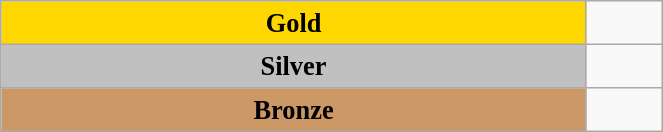<table class="wikitable" style=" text-align:center; font-size:110%;" width="35%">
<tr>
<td rowspan="1" bgcolor="gold"><strong>Gold</strong></td>
<td align=left></td>
</tr>
<tr>
<td rowspan="1" bgcolor="silver"><strong>Silver</strong></td>
<td align=left></td>
</tr>
<tr>
<td rowspan="1" bgcolor="#cc9966"><strong>Bronze</strong></td>
<td align=left></td>
</tr>
</table>
